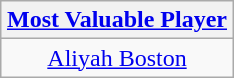<table class=wikitable style="text-align:center; margin:auto">
<tr>
<th><a href='#'>Most Valuable Player</a></th>
</tr>
<tr>
<td> <a href='#'>Aliyah Boston</a></td>
</tr>
</table>
